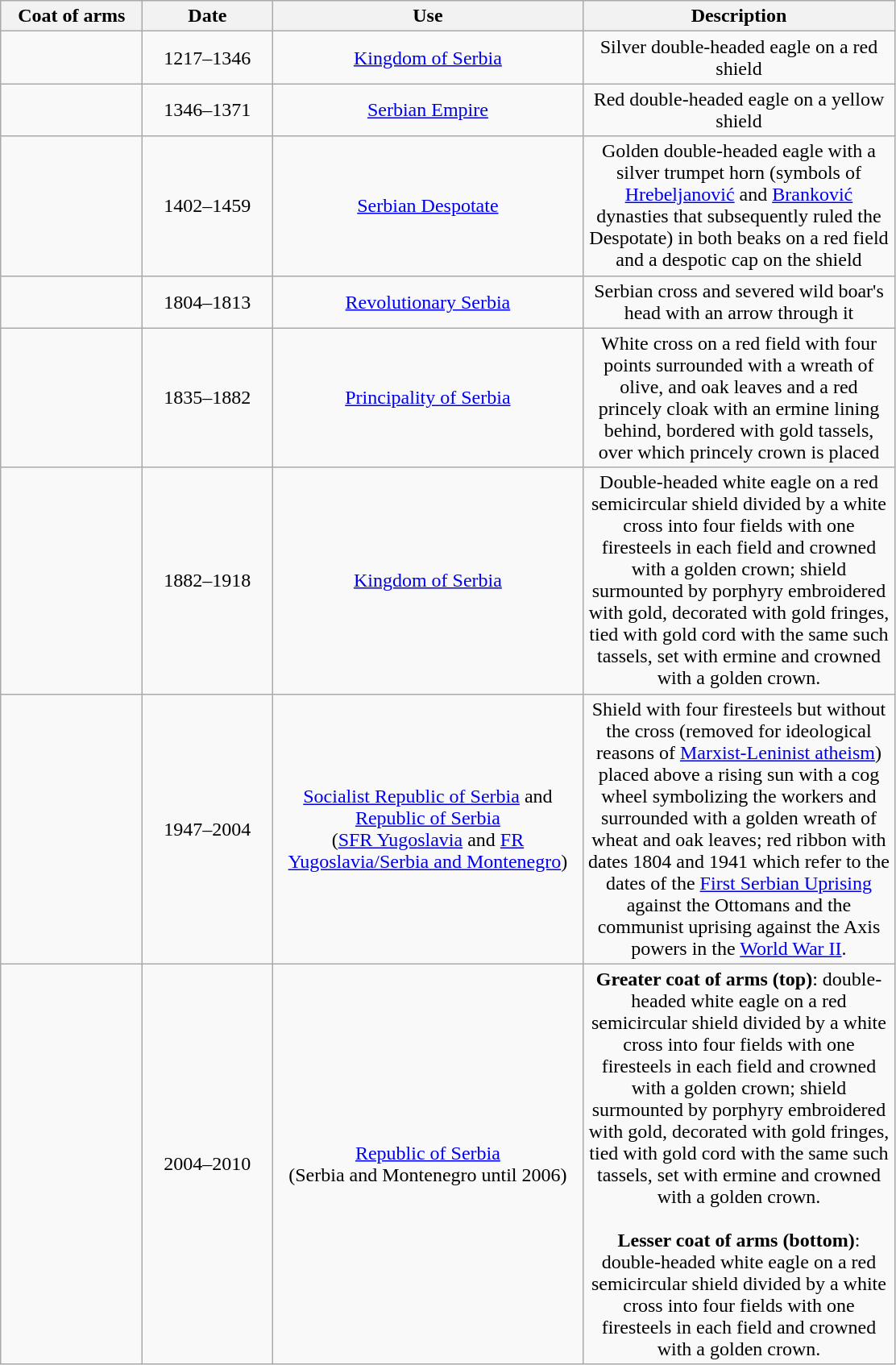<table class="wikitable" style="text-align:center">
<tr>
<th style="width:110px;">Coat of arms</th>
<th style="width:100px;">Date</th>
<th style="width:250px;">Use</th>
<th style="width:250px;">Description</th>
</tr>
<tr>
<td></td>
<td>1217–1346</td>
<td><a href='#'>Kingdom of Serbia</a></td>
<td>Silver double-headed eagle on a red shield</td>
</tr>
<tr>
<td></td>
<td>1346–1371</td>
<td><a href='#'>Serbian Empire</a></td>
<td>Red double-headed eagle on a yellow shield</td>
</tr>
<tr>
<td></td>
<td>1402–1459</td>
<td><a href='#'>Serbian Despotate</a></td>
<td>Golden double-headed eagle with a silver trumpet horn (symbols of <a href='#'>Hrebeljanović</a> and <a href='#'>Branković</a> dynasties that subsequently ruled the Despotate) in both beaks on a red field and a despotic cap on the shield</td>
</tr>
<tr>
<td></td>
<td>1804–1813</td>
<td><a href='#'>Revolutionary Serbia</a></td>
<td>Serbian cross and severed wild boar's head with an arrow through it</td>
</tr>
<tr>
<td></td>
<td>1835–1882</td>
<td><a href='#'>Principality of Serbia</a></td>
<td>White cross on a red field with four points surrounded with a wreath of olive, and oak leaves and a red princely cloak with an ermine lining behind, bordered with gold tassels, over which princely crown is placed</td>
</tr>
<tr>
<td></td>
<td>1882–1918</td>
<td><a href='#'>Kingdom of Serbia</a></td>
<td>Double-headed white eagle on a red semicircular shield divided by a white cross into four fields with one firesteels in each field and crowned with a golden crown; shield surmounted by porphyry embroidered with gold, decorated with gold fringes, tied with gold cord with the same such tassels, set with ermine and crowned with a golden crown.</td>
</tr>
<tr>
<td></td>
<td>1947–2004</td>
<td><a href='#'>Socialist Republic of Serbia</a> and <a href='#'>Republic of Serbia</a> <br>(<a href='#'>SFR Yugoslavia</a> and <a href='#'>FR Yugoslavia/Serbia and Montenegro</a>)</td>
<td>Shield with four firesteels but without the cross (removed for ideological reasons of <a href='#'>Marxist-Leninist atheism</a>) placed above a rising sun with a cog wheel symbolizing the workers and surrounded with a golden wreath of wheat and oak leaves; red ribbon with dates 1804 and 1941 which refer to the dates of the <a href='#'>First Serbian Uprising</a> against the Ottomans and the communist uprising against the Axis powers in the <a href='#'>World War II</a>.</td>
</tr>
<tr>
<td> <br><br></td>
<td>2004–2010</td>
<td><a href='#'>Republic of Serbia</a><br>(Serbia and Montenegro until 2006)</td>
<td><strong>Greater coat of arms (top)</strong>: double-headed white eagle on a red semicircular shield divided by a white cross into four fields with one firesteels in each field and crowned with a golden crown; shield surmounted by porphyry embroidered with gold, decorated with gold fringes, tied with gold cord with the same such tassels, set with ermine and crowned with a golden crown.<br><br><strong>Lesser coat of arms (bottom)</strong>: double-headed white eagle on a red semicircular shield divided by a white cross into four fields with one firesteels in each field and crowned with a golden crown.</td>
</tr>
</table>
